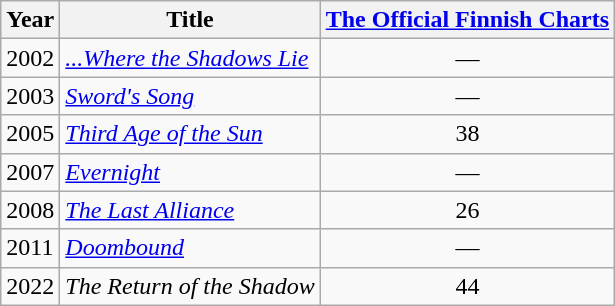<table class="wikitable">
<tr>
<th>Year</th>
<th>Title</th>
<th><a href='#'>The Official Finnish Charts</a></th>
</tr>
<tr>
<td>2002</td>
<td><em><a href='#'>...Where the Shadows Lie</a></em></td>
<td align="center">—</td>
</tr>
<tr>
<td>2003</td>
<td><em><a href='#'>Sword's Song</a></em></td>
<td align="center">—</td>
</tr>
<tr>
<td>2005</td>
<td><em><a href='#'>Third Age of the Sun</a></em></td>
<td align="center">38</td>
</tr>
<tr>
<td>2007</td>
<td><em><a href='#'>Evernight</a></em></td>
<td align="center">—</td>
</tr>
<tr>
<td>2008</td>
<td><em><a href='#'>The Last Alliance</a></em></td>
<td align="center">26</td>
</tr>
<tr>
<td>2011</td>
<td><em><a href='#'>Doombound</a></em></td>
<td align="center">—</td>
</tr>
<tr>
<td>2022</td>
<td><em>The Return of the Shadow</em></td>
<td align="center">44<br></td>
</tr>
</table>
